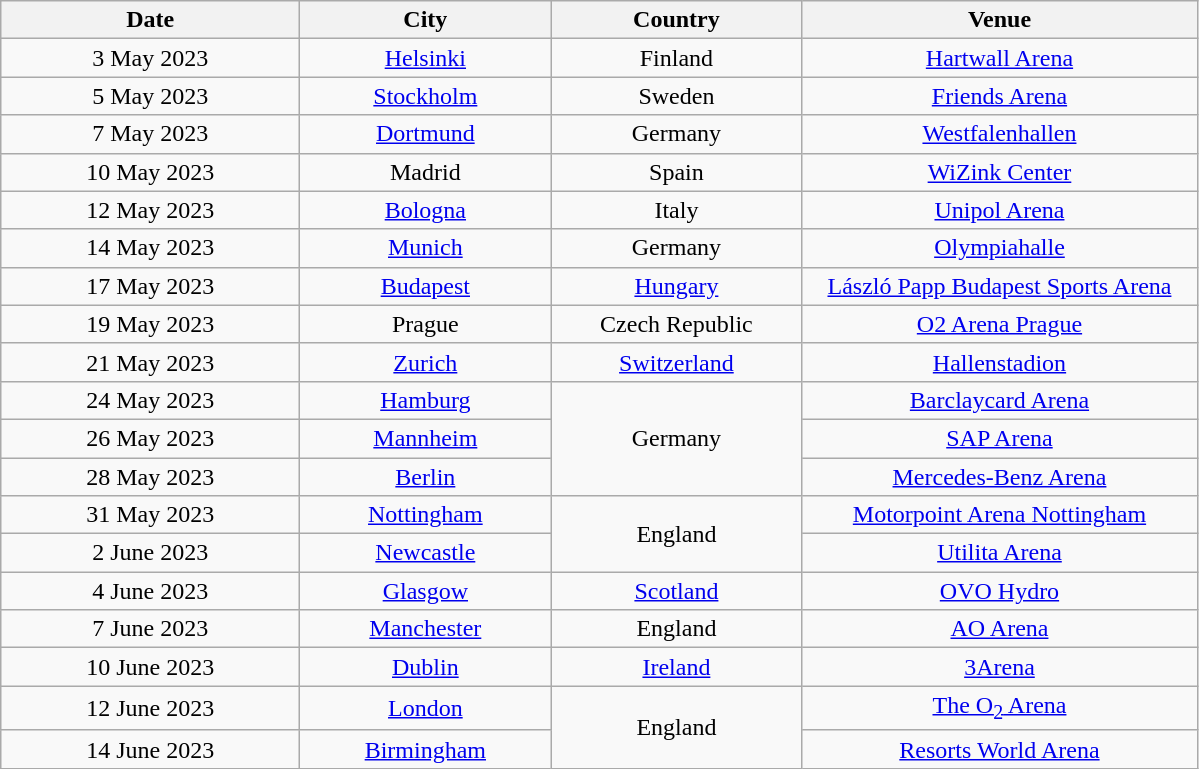<table class="wikitable" style="text-align:center;">
<tr>
<th scope="col" style="width:12em;">Date</th>
<th scope="col" style="width:10em;">City</th>
<th scope="col" style="width:10em;">Country</th>
<th scope="col" style="width:16em;">Venue</th>
</tr>
<tr>
<td>3 May 2023</td>
<td><a href='#'>Helsinki</a></td>
<td>Finland</td>
<td><a href='#'>Hartwall Arena</a></td>
</tr>
<tr>
<td>5 May 2023</td>
<td><a href='#'>Stockholm</a></td>
<td>Sweden</td>
<td><a href='#'>Friends Arena</a></td>
</tr>
<tr>
<td>7 May 2023</td>
<td><a href='#'>Dortmund</a></td>
<td>Germany</td>
<td><a href='#'>Westfalenhallen</a></td>
</tr>
<tr>
<td>10 May 2023</td>
<td>Madrid</td>
<td>Spain</td>
<td><a href='#'>WiZink Center</a></td>
</tr>
<tr>
<td>12 May 2023</td>
<td><a href='#'>Bologna</a></td>
<td>Italy</td>
<td><a href='#'>Unipol Arena</a></td>
</tr>
<tr>
<td>14 May 2023</td>
<td><a href='#'>Munich</a></td>
<td>Germany</td>
<td><a href='#'>Olympiahalle</a></td>
</tr>
<tr>
<td>17 May 2023</td>
<td><a href='#'>Budapest</a></td>
<td><a href='#'>Hungary</a></td>
<td><a href='#'>László Papp Budapest Sports Arena</a></td>
</tr>
<tr>
<td>19 May 2023</td>
<td>Prague</td>
<td>Czech Republic</td>
<td><a href='#'>O2 Arena Prague</a></td>
</tr>
<tr>
<td>21 May 2023</td>
<td><a href='#'>Zurich</a></td>
<td><a href='#'>Switzerland</a></td>
<td><a href='#'>Hallenstadion</a></td>
</tr>
<tr>
<td>24 May 2023</td>
<td><a href='#'>Hamburg</a></td>
<td rowspan="3">Germany</td>
<td><a href='#'>Barclaycard Arena</a></td>
</tr>
<tr>
<td>26 May 2023</td>
<td><a href='#'>Mannheim</a></td>
<td><a href='#'>SAP Arena</a></td>
</tr>
<tr>
<td>28 May 2023</td>
<td><a href='#'>Berlin</a></td>
<td><a href='#'>Mercedes-Benz Arena</a></td>
</tr>
<tr>
<td>31 May 2023</td>
<td><a href='#'>Nottingham</a></td>
<td rowspan="2">England</td>
<td><a href='#'>Motorpoint Arena Nottingham</a></td>
</tr>
<tr>
<td>2 June 2023</td>
<td><a href='#'>Newcastle</a></td>
<td><a href='#'>Utilita Arena</a></td>
</tr>
<tr>
<td>4 June 2023</td>
<td><a href='#'>Glasgow</a></td>
<td><a href='#'>Scotland</a></td>
<td><a href='#'>OVO Hydro</a></td>
</tr>
<tr>
<td>7 June 2023</td>
<td><a href='#'>Manchester</a></td>
<td>England</td>
<td><a href='#'>AO Arena</a></td>
</tr>
<tr>
<td>10 June 2023</td>
<td><a href='#'>Dublin</a></td>
<td><a href='#'>Ireland</a></td>
<td><a href='#'>3Arena</a></td>
</tr>
<tr>
<td>12 June 2023</td>
<td><a href='#'>London</a></td>
<td rowspan="2">England</td>
<td><a href='#'>The O<sub>2</sub> Arena</a></td>
</tr>
<tr>
<td>14 June 2023</td>
<td><a href='#'>Birmingham</a></td>
<td><a href='#'>Resorts World Arena</a></td>
</tr>
</table>
